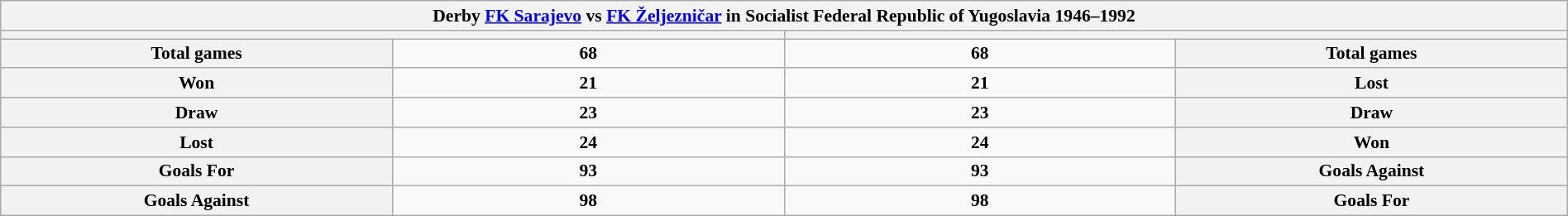<table class="wikitable" style="font-size: 90%" width=100%>
<tr>
<th width=100% colspan="4">Derby <a href='#'>FK Sarajevo</a> vs <a href='#'>FK Željezničar</a> in Socialist Federal Republic of Yugoslavia 1946–1992</th>
</tr>
<tr>
<th width=50% colspan="2"></th>
<th width=50% colspan="2"></th>
</tr>
<tr>
<th width=25%>Total games</th>
<td align=center><strong>68</strong></td>
<td align=center><strong>68</strong></td>
<th width=25%>Total games</th>
</tr>
<tr>
<th width=25%>Won</th>
<td align=center><strong>21</strong></td>
<td align=center><strong>21</strong></td>
<th width=25%>Lost</th>
</tr>
<tr>
<th width=25%>Draw</th>
<td align=center><strong>23</strong></td>
<td align=center><strong>23</strong></td>
<th width=25%>Draw</th>
</tr>
<tr>
<th width=25%>Lost</th>
<td align=center><strong>24</strong></td>
<td align=center><strong>24</strong></td>
<th width=25%>Won</th>
</tr>
<tr>
<th width=25%>Goals For</th>
<td align=center><strong>93</strong></td>
<td align=center><strong>93</strong></td>
<th width=25%>Goals Against</th>
</tr>
<tr>
<th width=25%>Goals Against</th>
<td align=center><strong>98</strong></td>
<td align=center><strong>98</strong></td>
<th width=25%>Goals For</th>
</tr>
</table>
